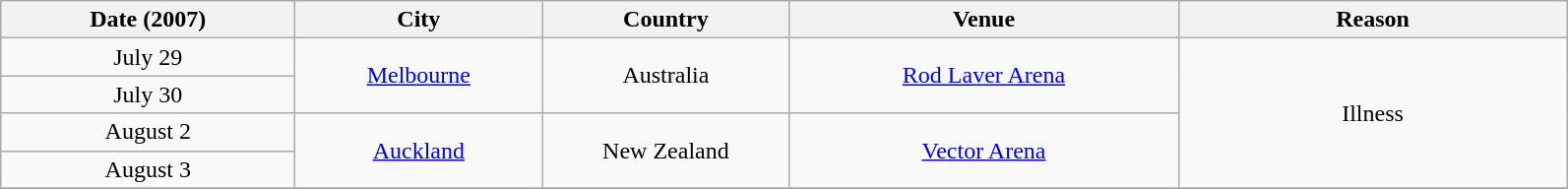<table class="wikitable plainrowheaders" style="text-align:center;">
<tr>
<th scope="col" style="width:12em;">Date (2007)</th>
<th scope="col" style="width:10em;">City</th>
<th scope="col" style="width:10em;">Country</th>
<th scope="col" style="width:16em;">Venue</th>
<th scope="col" style="width:16em;">Reason</th>
</tr>
<tr>
<td>July 29</td>
<td rowspan="2"><a href='#'>Melbourne</a></td>
<td rowspan="2">Australia</td>
<td rowspan="2"><a href='#'>Rod Laver Arena</a></td>
<td rowspan="4">Illness</td>
</tr>
<tr>
<td>July 30</td>
</tr>
<tr>
<td>August 2</td>
<td rowspan="2"><a href='#'>Auckland</a></td>
<td rowspan="2">New Zealand</td>
<td rowspan="2"><a href='#'>Vector Arena</a></td>
</tr>
<tr>
<td>August 3</td>
</tr>
<tr>
</tr>
</table>
